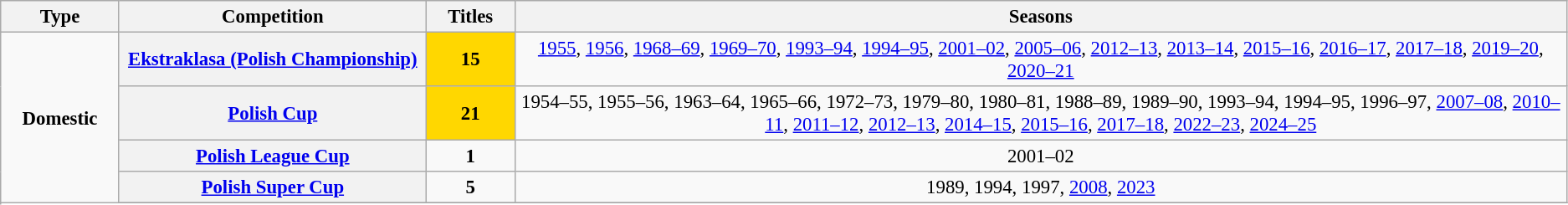<table class="wikitable plainrowheaders" style="font-size:95%; text-align:center;">
<tr>
<th style="width: 1%;">Type</th>
<th style="width: 5%;">Competition</th>
<th style="width: 1%;">Titles</th>
<th style="width: 21%;">Seasons</th>
</tr>
<tr>
<td rowspan="5"><strong>Domestic</strong></td>
<th scope=col><a href='#'>Ekstraklasa (Polish Championship)</a></th>
<td style="background-color:gold" align="center"><strong>15</strong></td>
<td><a href='#'>1955</a>, <a href='#'>1956</a>, <a href='#'>1968–69</a>, <a href='#'>1969–70</a>, <a href='#'>1993–94</a>, <a href='#'>1994–95</a>, <a href='#'>2001–02</a>, <a href='#'>2005–06</a>, <a href='#'>2012–13</a>, <a href='#'>2013–14</a>, <a href='#'>2015–16</a>, <a href='#'>2016–17</a>, <a href='#'>2017–18</a>, <a href='#'>2019–20</a>, <a href='#'>2020–21</a></td>
</tr>
<tr>
<th scope=col><a href='#'>Polish Cup</a></th>
<td style="background-color:gold"><strong>21</strong></td>
<td>1954–55, 1955–56, 1963–64, 1965–66, 1972–73, 1979–80, 1980–81, 1988–89, 1989–90, 1993–94, 1994–95, 1996–97, <a href='#'>2007–08</a>, <a href='#'>2010–11</a>, <a href='#'>2011–12</a>, <a href='#'>2012–13</a>, <a href='#'>2014–15</a>, <a href='#'>2015–16</a>, <a href='#'>2017–18</a>, <a href='#'>2022–23</a>, <a href='#'>2024–25</a></td>
</tr>
<tr>
<th scope=col><a href='#'>Polish League Cup</a></th>
<td align="center"><strong>1</strong></td>
<td>2001–02</td>
</tr>
<tr>
<th scope=col><a href='#'>Polish Super Cup</a></th>
<td align="center"><strong>5</strong></td>
<td>1989, 1994, 1997, <a href='#'>2008</a>, <a href='#'>2023</a></td>
</tr>
<tr>
</tr>
</table>
